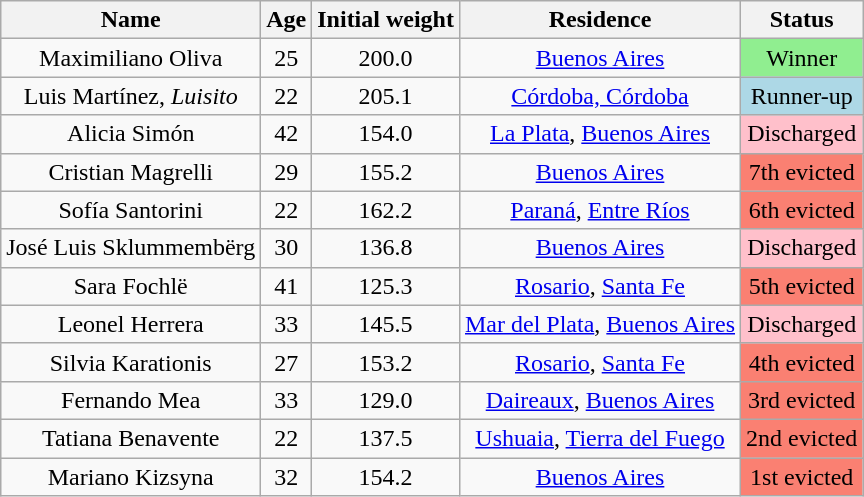<table class="wikitable sortable" style="text-align:center;">
<tr>
<th>Name</th>
<th>Age</th>
<th>Initial weight</th>
<th>Residence</th>
<th>Status</th>
</tr>
<tr>
<td>Maximiliano Oliva</td>
<td>25</td>
<td>200.0</td>
<td><a href='#'>Buenos Aires</a></td>
<td bgcolor=lightgreen>Winner</td>
</tr>
<tr>
<td>Luis Martínez, <em>Luisito</em></td>
<td>22</td>
<td>205.1</td>
<td><a href='#'>Córdoba, Córdoba</a></td>
<td bgcolor=lightblue>Runner-up</td>
</tr>
<tr>
<td>Alicia Simón</td>
<td>42</td>
<td>154.0</td>
<td><a href='#'>La Plata</a>, <a href='#'>Buenos Aires</a></td>
<td bgcolor=pink>Discharged</td>
</tr>
<tr>
<td>Cristian Magrelli</td>
<td>29</td>
<td>155.2</td>
<td><a href='#'>Buenos Aires</a></td>
<td bgcolor=salmon>7th evicted</td>
</tr>
<tr>
<td>Sofía Santorini</td>
<td>22</td>
<td>162.2</td>
<td><a href='#'>Paraná</a>, <a href='#'>Entre Ríos</a></td>
<td bgcolor=salmon>6th evicted</td>
</tr>
<tr>
<td>José Luis Sklummembërg</td>
<td>30</td>
<td>136.8</td>
<td><a href='#'>Buenos Aires</a></td>
<td bgcolor=pink>Discharged</td>
</tr>
<tr>
<td>Sara Fochlë</td>
<td>41</td>
<td>125.3</td>
<td><a href='#'>Rosario</a>, <a href='#'>Santa Fe</a></td>
<td bgcolor=salmon>5th evicted</td>
</tr>
<tr>
<td>Leonel Herrera</td>
<td>33</td>
<td>145.5</td>
<td><a href='#'>Mar del Plata</a>, <a href='#'>Buenos Aires</a></td>
<td bgcolor=pink>Discharged</td>
</tr>
<tr>
<td>Silvia Karationis</td>
<td>27</td>
<td>153.2</td>
<td><a href='#'>Rosario</a>, <a href='#'>Santa Fe</a></td>
<td bgcolor=salmon>4th evicted</td>
</tr>
<tr>
<td>Fernando Mea</td>
<td>33</td>
<td>129.0</td>
<td><a href='#'>Daireaux</a>, <a href='#'>Buenos Aires</a></td>
<td bgcolor=salmon>3rd evicted</td>
</tr>
<tr>
<td>Tatiana Benavente</td>
<td>22</td>
<td>137.5</td>
<td><a href='#'>Ushuaia</a>, <a href='#'>Tierra del Fuego</a></td>
<td bgcolor=salmon>2nd evicted</td>
</tr>
<tr>
<td>Mariano Kizsyna</td>
<td>32</td>
<td>154.2</td>
<td><a href='#'>Buenos Aires</a></td>
<td bgcolor=salmon>1st evicted</td>
</tr>
</table>
